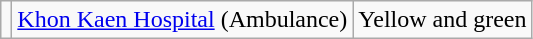<table class="wikitable">
<tr>
<td></td>
<td><a href='#'>Khon Kaen Hospital</a> (Ambulance)</td>
<td>Yellow and green</td>
</tr>
</table>
